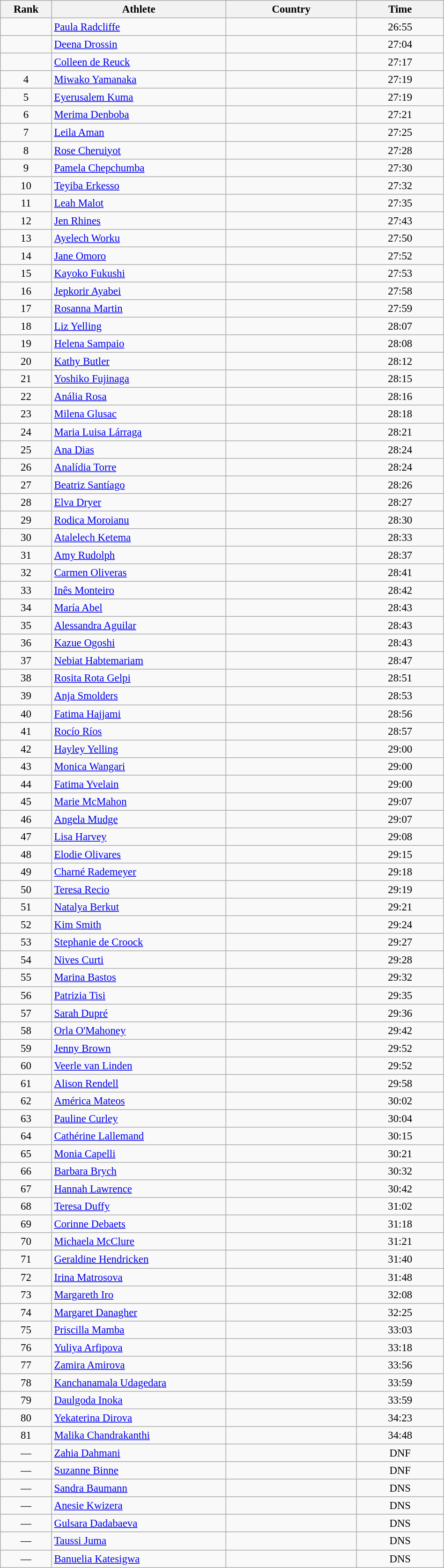<table class="wikitable sortable" style=" text-align:center; font-size:95%;" width="50%">
<tr>
<th width=5%>Rank</th>
<th width=20%>Athlete</th>
<th width=15%>Country</th>
<th width=10%>Time</th>
</tr>
<tr>
<td align=center></td>
<td align=left><a href='#'>Paula Radcliffe</a></td>
<td align=left></td>
<td>26:55</td>
</tr>
<tr>
<td align=center></td>
<td align=left><a href='#'>Deena Drossin</a></td>
<td align=left></td>
<td>27:04</td>
</tr>
<tr>
<td align=center></td>
<td align=left><a href='#'>Colleen de Reuck</a></td>
<td align=left></td>
<td>27:17</td>
</tr>
<tr>
<td align=center>4</td>
<td align=left><a href='#'>Miwako Yamanaka</a></td>
<td align=left></td>
<td>27:19</td>
</tr>
<tr>
<td align=center>5</td>
<td align=left><a href='#'>Eyerusalem Kuma</a></td>
<td align=left></td>
<td>27:19</td>
</tr>
<tr>
<td align=center>6</td>
<td align=left><a href='#'>Merima Denboba</a></td>
<td align=left></td>
<td>27:21</td>
</tr>
<tr>
<td align=center>7</td>
<td align=left><a href='#'>Leila Aman</a></td>
<td align=left></td>
<td>27:25</td>
</tr>
<tr>
<td align=center>8</td>
<td align=left><a href='#'>Rose Cheruiyot</a></td>
<td align=left></td>
<td>27:28</td>
</tr>
<tr>
<td align=center>9</td>
<td align=left><a href='#'>Pamela Chepchumba</a></td>
<td align=left></td>
<td>27:30</td>
</tr>
<tr>
<td align=center>10</td>
<td align=left><a href='#'>Teyiba Erkesso</a></td>
<td align=left></td>
<td>27:32</td>
</tr>
<tr>
<td align=center>11</td>
<td align=left><a href='#'>Leah Malot</a></td>
<td align=left></td>
<td>27:35</td>
</tr>
<tr>
<td align=center>12</td>
<td align=left><a href='#'>Jen Rhines</a></td>
<td align=left></td>
<td>27:43</td>
</tr>
<tr>
<td align=center>13</td>
<td align=left><a href='#'>Ayelech Worku</a></td>
<td align=left></td>
<td>27:50</td>
</tr>
<tr>
<td align=center>14</td>
<td align=left><a href='#'>Jane Omoro</a></td>
<td align=left></td>
<td>27:52</td>
</tr>
<tr>
<td align=center>15</td>
<td align=left><a href='#'>Kayoko Fukushi</a></td>
<td align=left></td>
<td>27:53</td>
</tr>
<tr>
<td align=center>16</td>
<td align=left><a href='#'>Jepkorir Ayabei</a></td>
<td align=left></td>
<td>27:58</td>
</tr>
<tr>
<td align=center>17</td>
<td align=left><a href='#'>Rosanna Martin</a></td>
<td align=left></td>
<td>27:59</td>
</tr>
<tr>
<td align=center>18</td>
<td align=left><a href='#'>Liz Yelling</a></td>
<td align=left></td>
<td>28:07</td>
</tr>
<tr>
<td align=center>19</td>
<td align=left><a href='#'>Helena Sampaio</a></td>
<td align=left></td>
<td>28:08</td>
</tr>
<tr>
<td align=center>20</td>
<td align=left><a href='#'>Kathy Butler</a></td>
<td align=left></td>
<td>28:12</td>
</tr>
<tr>
<td align=center>21</td>
<td align=left><a href='#'>Yoshiko Fujinaga</a></td>
<td align=left></td>
<td>28:15</td>
</tr>
<tr>
<td align=center>22</td>
<td align=left><a href='#'>Anália Rosa</a></td>
<td align=left></td>
<td>28:16</td>
</tr>
<tr>
<td align=center>23</td>
<td align=left><a href='#'>Milena Glusac</a></td>
<td align=left></td>
<td>28:18</td>
</tr>
<tr>
<td align=center>24</td>
<td align=left><a href='#'>Maria Luisa Lárraga</a></td>
<td align=left></td>
<td>28:21</td>
</tr>
<tr>
<td align=center>25</td>
<td align=left><a href='#'>Ana Dias</a></td>
<td align=left></td>
<td>28:24</td>
</tr>
<tr>
<td align=center>26</td>
<td align=left><a href='#'>Analídia Torre</a></td>
<td align=left></td>
<td>28:24</td>
</tr>
<tr>
<td align=center>27</td>
<td align=left><a href='#'>Beatriz Santíago</a></td>
<td align=left></td>
<td>28:26</td>
</tr>
<tr>
<td align=center>28</td>
<td align=left><a href='#'>Elva Dryer</a></td>
<td align=left></td>
<td>28:27</td>
</tr>
<tr>
<td align=center>29</td>
<td align=left><a href='#'>Rodica Moroianu</a></td>
<td align=left></td>
<td>28:30</td>
</tr>
<tr>
<td align=center>30</td>
<td align=left><a href='#'>Atalelech Ketema</a></td>
<td align=left></td>
<td>28:33</td>
</tr>
<tr>
<td align=center>31</td>
<td align=left><a href='#'>Amy Rudolph</a></td>
<td align=left></td>
<td>28:37</td>
</tr>
<tr>
<td align=center>32</td>
<td align=left><a href='#'>Carmen Oliveras</a></td>
<td align=left></td>
<td>28:41</td>
</tr>
<tr>
<td align=center>33</td>
<td align=left><a href='#'>Inês Monteiro</a></td>
<td align=left></td>
<td>28:42</td>
</tr>
<tr>
<td align=center>34</td>
<td align=left><a href='#'>María Abel</a></td>
<td align=left></td>
<td>28:43</td>
</tr>
<tr>
<td align=center>35</td>
<td align=left><a href='#'>Alessandra Aguilar</a></td>
<td align=left></td>
<td>28:43</td>
</tr>
<tr>
<td align=center>36</td>
<td align=left><a href='#'>Kazue Ogoshi</a></td>
<td align=left></td>
<td>28:43</td>
</tr>
<tr>
<td align=center>37</td>
<td align=left><a href='#'>Nebiat Habtemariam</a></td>
<td align=left></td>
<td>28:47</td>
</tr>
<tr>
<td align=center>38</td>
<td align=left><a href='#'>Rosita Rota Gelpi</a></td>
<td align=left></td>
<td>28:51</td>
</tr>
<tr>
<td align=center>39</td>
<td align=left><a href='#'>Anja Smolders</a></td>
<td align=left></td>
<td>28:53</td>
</tr>
<tr>
<td align=center>40</td>
<td align=left><a href='#'>Fatima Hajjami</a></td>
<td align=left></td>
<td>28:56</td>
</tr>
<tr>
<td align=center>41</td>
<td align=left><a href='#'>Rocío Ríos</a></td>
<td align=left></td>
<td>28:57</td>
</tr>
<tr>
<td align=center>42</td>
<td align=left><a href='#'>Hayley Yelling</a></td>
<td align=left></td>
<td>29:00</td>
</tr>
<tr>
<td align=center>43</td>
<td align=left><a href='#'>Monica Wangari</a></td>
<td align=left></td>
<td>29:00</td>
</tr>
<tr>
<td align=center>44</td>
<td align=left><a href='#'>Fatima Yvelain</a></td>
<td align=left></td>
<td>29:00</td>
</tr>
<tr>
<td align=center>45</td>
<td align=left><a href='#'>Marie McMahon</a></td>
<td align=left></td>
<td>29:07</td>
</tr>
<tr>
<td align=center>46</td>
<td align=left><a href='#'>Angela Mudge</a></td>
<td align=left></td>
<td>29:07</td>
</tr>
<tr>
<td align=center>47</td>
<td align=left><a href='#'>Lisa Harvey</a></td>
<td align=left></td>
<td>29:08</td>
</tr>
<tr>
<td align=center>48</td>
<td align=left><a href='#'>Elodie Olivares</a></td>
<td align=left></td>
<td>29:15</td>
</tr>
<tr>
<td align=center>49</td>
<td align=left><a href='#'>Charné Rademeyer</a></td>
<td align=left></td>
<td>29:18</td>
</tr>
<tr>
<td align=center>50</td>
<td align=left><a href='#'>Teresa Recio</a></td>
<td align=left></td>
<td>29:19</td>
</tr>
<tr>
<td align=center>51</td>
<td align=left><a href='#'>Natalya Berkut</a></td>
<td align=left></td>
<td>29:21</td>
</tr>
<tr>
<td align=center>52</td>
<td align=left><a href='#'>Kim Smith</a></td>
<td align=left></td>
<td>29:24</td>
</tr>
<tr>
<td align=center>53</td>
<td align=left><a href='#'>Stephanie de Croock</a></td>
<td align=left></td>
<td>29:27</td>
</tr>
<tr>
<td align=center>54</td>
<td align=left><a href='#'>Nives Curti</a></td>
<td align=left></td>
<td>29:28</td>
</tr>
<tr>
<td align=center>55</td>
<td align=left><a href='#'>Marina Bastos</a></td>
<td align=left></td>
<td>29:32</td>
</tr>
<tr>
<td align=center>56</td>
<td align=left><a href='#'>Patrizia Tisi</a></td>
<td align=left></td>
<td>29:35</td>
</tr>
<tr>
<td align=center>57</td>
<td align=left><a href='#'>Sarah Dupré</a></td>
<td align=left></td>
<td>29:36</td>
</tr>
<tr>
<td align=center>58</td>
<td align=left><a href='#'>Orla O'Mahoney</a></td>
<td align=left></td>
<td>29:42</td>
</tr>
<tr>
<td align=center>59</td>
<td align=left><a href='#'>Jenny Brown</a></td>
<td align=left></td>
<td>29:52</td>
</tr>
<tr>
<td align=center>60</td>
<td align=left><a href='#'>Veerle van Linden</a></td>
<td align=left></td>
<td>29:52</td>
</tr>
<tr>
<td align=center>61</td>
<td align=left><a href='#'>Alison Rendell</a></td>
<td align=left></td>
<td>29:58</td>
</tr>
<tr>
<td align=center>62</td>
<td align=left><a href='#'>América Mateos</a></td>
<td align=left></td>
<td>30:02</td>
</tr>
<tr>
<td align=center>63</td>
<td align=left><a href='#'>Pauline Curley</a></td>
<td align=left></td>
<td>30:04</td>
</tr>
<tr>
<td align=center>64</td>
<td align=left><a href='#'>Cathérine Lallemand</a></td>
<td align=left></td>
<td>30:15</td>
</tr>
<tr>
<td align=center>65</td>
<td align=left><a href='#'>Monia Capelli</a></td>
<td align=left></td>
<td>30:21</td>
</tr>
<tr>
<td align=center>66</td>
<td align=left><a href='#'>Barbara Brych</a></td>
<td align=left></td>
<td>30:32</td>
</tr>
<tr>
<td align=center>67</td>
<td align=left><a href='#'>Hannah Lawrence</a></td>
<td align=left></td>
<td>30:42</td>
</tr>
<tr>
<td align=center>68</td>
<td align=left><a href='#'>Teresa Duffy</a></td>
<td align=left></td>
<td>31:02</td>
</tr>
<tr>
<td align=center>69</td>
<td align=left><a href='#'>Corinne Debaets</a></td>
<td align=left></td>
<td>31:18</td>
</tr>
<tr>
<td align=center>70</td>
<td align=left><a href='#'>Michaela McClure</a></td>
<td align=left></td>
<td>31:21</td>
</tr>
<tr>
<td align=center>71</td>
<td align=left><a href='#'>Geraldine Hendricken</a></td>
<td align=left></td>
<td>31:40</td>
</tr>
<tr>
<td align=center>72</td>
<td align=left><a href='#'>Irina Matrosova</a></td>
<td align=left></td>
<td>31:48</td>
</tr>
<tr>
<td align=center>73</td>
<td align=left><a href='#'>Margareth Iro</a></td>
<td align=left></td>
<td>32:08</td>
</tr>
<tr>
<td align=center>74</td>
<td align=left><a href='#'>Margaret Danagher</a></td>
<td align=left></td>
<td>32:25</td>
</tr>
<tr>
<td align=center>75</td>
<td align=left><a href='#'>Priscilla Mamba</a></td>
<td align=left></td>
<td>33:03</td>
</tr>
<tr>
<td align=center>76</td>
<td align=left><a href='#'>Yuliya Arfipova</a></td>
<td align=left></td>
<td>33:18</td>
</tr>
<tr>
<td align=center>77</td>
<td align=left><a href='#'>Zamira Amirova</a></td>
<td align=left></td>
<td>33:56</td>
</tr>
<tr>
<td align=center>78</td>
<td align=left><a href='#'>Kanchanamala Udagedara</a></td>
<td align=left></td>
<td>33:59</td>
</tr>
<tr>
<td align=center>79</td>
<td align=left><a href='#'>Daulgoda Inoka</a></td>
<td align=left></td>
<td>33:59</td>
</tr>
<tr>
<td align=center>80</td>
<td align=left><a href='#'>Yekaterina Dirova</a></td>
<td align=left></td>
<td>34:23</td>
</tr>
<tr>
<td align=center>81</td>
<td align=left><a href='#'>Malika Chandrakanthi</a></td>
<td align=left></td>
<td>34:48</td>
</tr>
<tr>
<td align=center>—</td>
<td align=left><a href='#'>Zahia Dahmani</a></td>
<td align=left></td>
<td>DNF</td>
</tr>
<tr>
<td align=center>—</td>
<td align=left><a href='#'>Suzanne Binne</a></td>
<td align=left></td>
<td>DNF</td>
</tr>
<tr>
<td align=center>—</td>
<td align=left><a href='#'>Sandra Baumann</a></td>
<td align=left></td>
<td>DNS</td>
</tr>
<tr>
<td align=center>—</td>
<td align=left><a href='#'>Anesie Kwizera</a></td>
<td align=left></td>
<td>DNS</td>
</tr>
<tr>
<td align=center>—</td>
<td align=left><a href='#'>Gulsara Dadabaeva</a></td>
<td align=left></td>
<td>DNS</td>
</tr>
<tr>
<td align=center>—</td>
<td align=left><a href='#'>Taussi Juma</a></td>
<td align=left></td>
<td>DNS</td>
</tr>
<tr>
<td align=center>—</td>
<td align=left><a href='#'>Banuelia Katesigwa</a></td>
<td align=left></td>
<td>DNS</td>
</tr>
</table>
